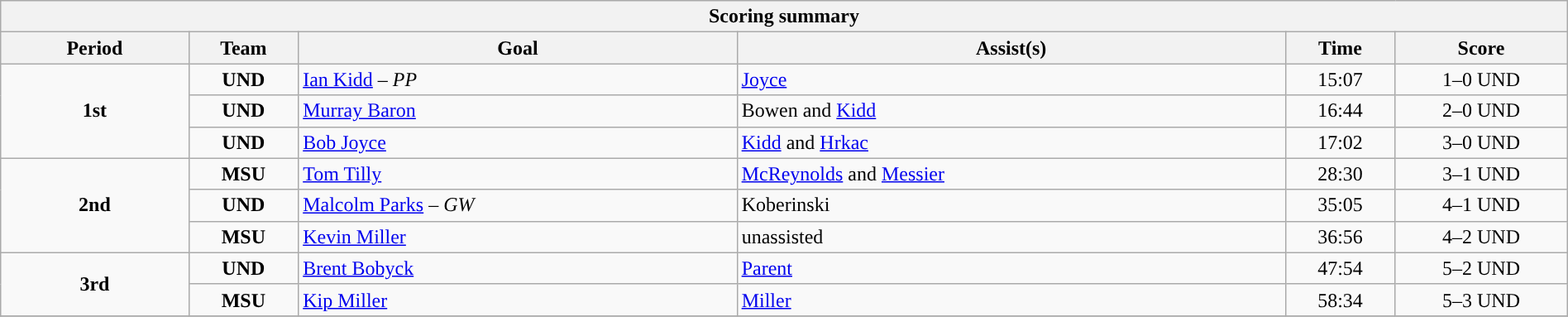<table style="width:100%;" class="wikitable">
<tr>
<th colspan=6>Scoring summary</th>
</tr>
<tr>
<th style="width:12%;">Period</th>
<th style="width:7%;">Team</th>
<th style="width:28%;">Goal</th>
<th style="width:35%;">Assist(s)</th>
<th style="width:7%;">Time</th>
<th style="width:11%;">Score</th>
</tr>
<tr>
<td style="text-align:center;" rowspan="3"><strong>1st</strong></td>
<td align=center><strong>UND</strong></td>
<td><a href='#'>Ian Kidd</a> – <em>PP</em></td>
<td><a href='#'>Joyce</a></td>
<td align=center>15:07</td>
<td align=center>1–0 UND</td>
</tr>
<tr>
<td align=center><strong>UND</strong></td>
<td><a href='#'>Murray Baron</a></td>
<td>Bowen and <a href='#'>Kidd</a></td>
<td align=center>16:44</td>
<td align=center>2–0 UND</td>
</tr>
<tr>
<td align=center><strong>UND</strong></td>
<td><a href='#'>Bob Joyce</a></td>
<td><a href='#'>Kidd</a> and <a href='#'>Hrkac</a></td>
<td align=center>17:02</td>
<td align=center>3–0 UND</td>
</tr>
<tr>
<td style="text-align:center;" rowspan="3"><strong>2nd</strong></td>
<td align=center><strong>MSU</strong></td>
<td><a href='#'>Tom Tilly</a></td>
<td><a href='#'>McReynolds</a> and <a href='#'>Messier</a></td>
<td align=center>28:30</td>
<td align=center>3–1 UND</td>
</tr>
<tr>
<td align=center><strong>UND</strong></td>
<td><a href='#'>Malcolm Parks</a> – <em>GW</em></td>
<td>Koberinski</td>
<td align=center>35:05</td>
<td align=center>4–1 UND</td>
</tr>
<tr>
<td align=center><strong>MSU</strong></td>
<td><a href='#'>Kevin Miller</a></td>
<td>unassisted</td>
<td align=center>36:56</td>
<td align=center>4–2 UND</td>
</tr>
<tr>
<td style="text-align:center;" rowspan="2"><strong>3rd</strong></td>
<td align=center><strong>UND</strong></td>
<td><a href='#'>Brent Bobyck</a></td>
<td><a href='#'>Parent</a></td>
<td align=center>47:54</td>
<td align=center>5–2 UND</td>
</tr>
<tr>
<td align=center><strong>MSU</strong></td>
<td><a href='#'>Kip Miller</a></td>
<td><a href='#'>Miller</a></td>
<td align=center>58:34</td>
<td align=center>5–3 UND</td>
</tr>
<tr>
</tr>
</table>
